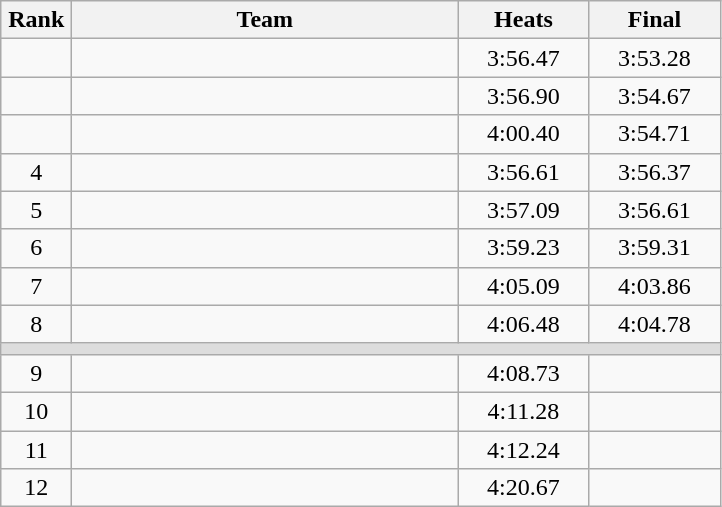<table class=wikitable style="text-align:center">
<tr>
<th width=40>Rank</th>
<th width=250>Team</th>
<th width=80>Heats</th>
<th width=80>Final</th>
</tr>
<tr>
<td></td>
<td align=left></td>
<td>3:56.47</td>
<td>3:53.28</td>
</tr>
<tr>
<td></td>
<td align=left></td>
<td>3:56.90</td>
<td>3:54.67</td>
</tr>
<tr>
<td></td>
<td align=left></td>
<td>4:00.40</td>
<td>3:54.71</td>
</tr>
<tr>
<td>4</td>
<td align=left></td>
<td>3:56.61</td>
<td>3:56.37</td>
</tr>
<tr>
<td>5</td>
<td align=left></td>
<td>3:57.09</td>
<td>3:56.61</td>
</tr>
<tr>
<td>6</td>
<td align=left></td>
<td>3:59.23</td>
<td>3:59.31</td>
</tr>
<tr>
<td>7</td>
<td align=left></td>
<td>4:05.09</td>
<td>4:03.86</td>
</tr>
<tr>
<td>8</td>
<td align=left></td>
<td>4:06.48</td>
<td>4:04.78</td>
</tr>
<tr bgcolor=#DDDDDD>
<td colspan=4></td>
</tr>
<tr>
<td>9</td>
<td align=left></td>
<td>4:08.73</td>
<td></td>
</tr>
<tr>
<td>10</td>
<td align=left></td>
<td>4:11.28</td>
<td></td>
</tr>
<tr>
<td>11</td>
<td align=left></td>
<td>4:12.24</td>
<td></td>
</tr>
<tr>
<td>12</td>
<td align=left></td>
<td>4:20.67</td>
<td></td>
</tr>
</table>
